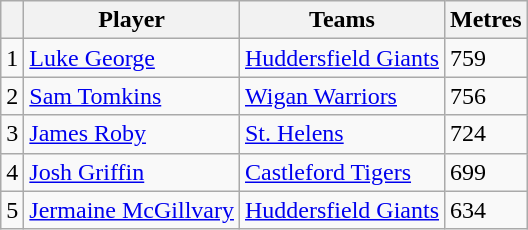<table class="wikitable">
<tr>
<th></th>
<th>Player</th>
<th>Teams</th>
<th>Metres</th>
</tr>
<tr>
<td>1</td>
<td><a href='#'>Luke George</a></td>
<td><a href='#'>Huddersfield Giants</a></td>
<td>759</td>
</tr>
<tr>
<td>2</td>
<td><a href='#'>Sam Tomkins</a></td>
<td><a href='#'>Wigan Warriors</a></td>
<td>756</td>
</tr>
<tr>
<td>3</td>
<td><a href='#'>James Roby</a></td>
<td><a href='#'>St. Helens</a></td>
<td>724</td>
</tr>
<tr>
<td>4</td>
<td><a href='#'>Josh Griffin</a></td>
<td><a href='#'>Castleford Tigers</a></td>
<td>699</td>
</tr>
<tr>
<td>5</td>
<td><a href='#'>Jermaine McGillvary</a></td>
<td><a href='#'>Huddersfield Giants</a></td>
<td>634</td>
</tr>
</table>
